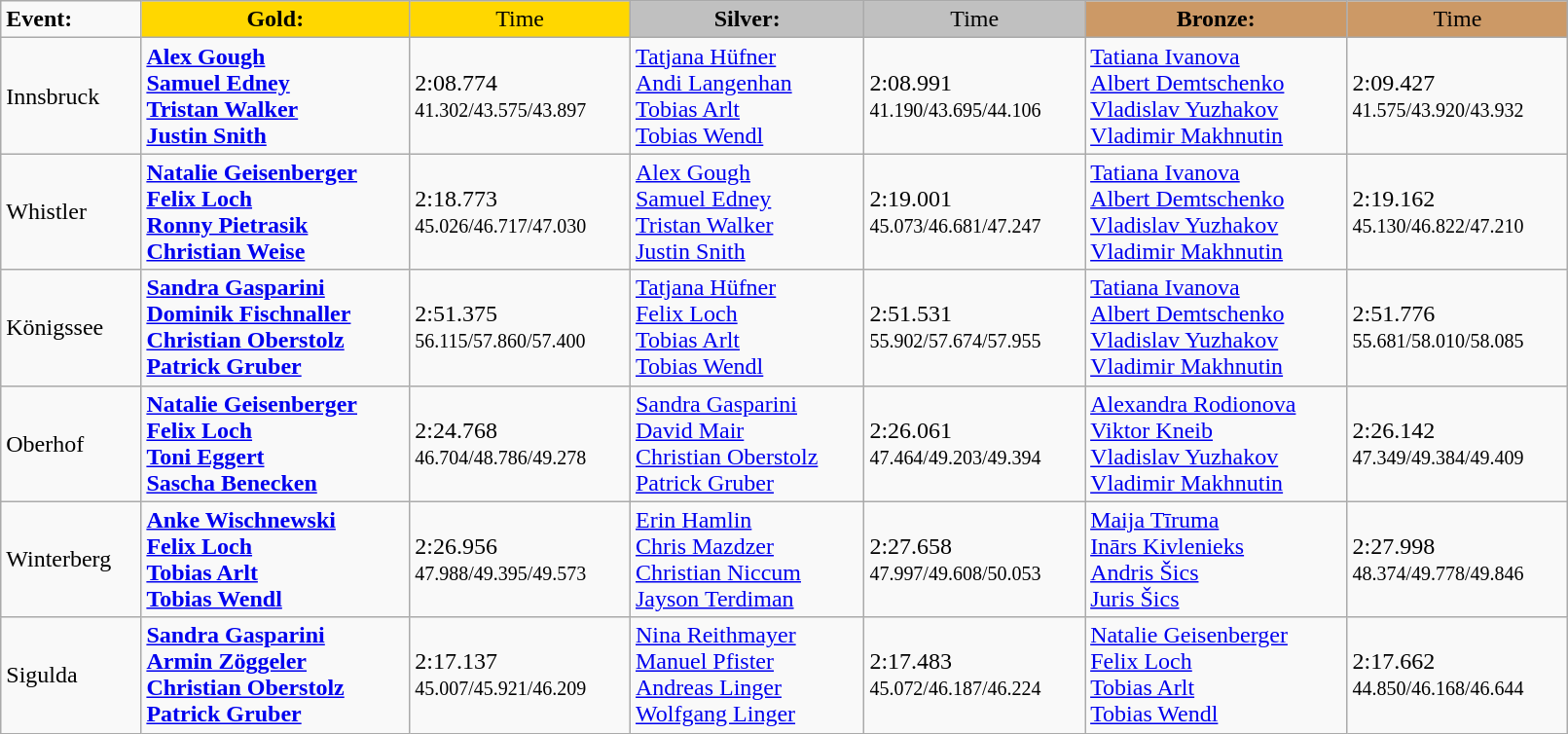<table class="wikitable" style="width:85%;">
<tr>
<td><strong>Event:</strong></td>
<td !  style="text-align:center; background:gold;"><strong>Gold:</strong></td>
<td !  style="text-align:center; background:gold;">Time</td>
<td !  style="text-align:center; background:silver;"><strong>Silver:</strong></td>
<td !  style="text-align:center; background:silver;">Time</td>
<td !  style="text-align:center; background:#c96;"><strong>Bronze:</strong></td>
<td !  style="text-align:center; background:#c96;">Time</td>
</tr>
<tr>
<td>Innsbruck</td>
<td><strong><a href='#'>Alex Gough</a><br><a href='#'>Samuel Edney</a><br><a href='#'>Tristan Walker</a><br><a href='#'>Justin Snith</a></strong><br><small></small></td>
<td>2:08.774<br><small>41.302/43.575/43.897</small></td>
<td><a href='#'>Tatjana Hüfner</a><br><a href='#'>Andi Langenhan</a><br><a href='#'>Tobias Arlt</a><br><a href='#'>Tobias Wendl</a><br><small></small></td>
<td>2:08.991<br><small>41.190/43.695/44.106</small></td>
<td><a href='#'>Tatiana Ivanova</a><br><a href='#'>Albert Demtschenko</a><br><a href='#'>Vladislav Yuzhakov</a><br><a href='#'>Vladimir Makhnutin</a><br><small></small></td>
<td>2:09.427<br><small>41.575/43.920/43.932</small></td>
</tr>
<tr>
<td>Whistler</td>
<td><strong><a href='#'>Natalie Geisenberger</a><br><a href='#'>Felix Loch</a><br><a href='#'>Ronny Pietrasik</a><br><a href='#'>Christian Weise</a></strong><br><small></small></td>
<td>2:18.773<br><small>45.026/46.717/47.030</small></td>
<td><a href='#'>Alex Gough</a><br><a href='#'>Samuel Edney</a><br><a href='#'>Tristan Walker</a><br><a href='#'>Justin Snith</a><br><small></small></td>
<td>2:19.001<br><small>45.073/46.681/47.247</small></td>
<td><a href='#'>Tatiana Ivanova</a><br><a href='#'>Albert Demtschenko</a><br><a href='#'>Vladislav Yuzhakov</a><br><a href='#'>Vladimir Makhnutin</a><br><small></small></td>
<td>2:19.162<br><small>45.130/46.822/47.210</small></td>
</tr>
<tr>
<td>Königssee</td>
<td><strong><a href='#'>Sandra Gasparini</a><br><a href='#'>Dominik Fischnaller</a><br><a href='#'>Christian Oberstolz</a><br><a href='#'>Patrick Gruber</a></strong><br><small></small></td>
<td>2:51.375<br><small>56.115/57.860/57.400</small></td>
<td><a href='#'>Tatjana Hüfner</a><br><a href='#'>Felix Loch</a><br><a href='#'>Tobias Arlt</a><br><a href='#'>Tobias Wendl</a><br><small></small></td>
<td>2:51.531<br><small>55.902/57.674/57.955</small></td>
<td><a href='#'>Tatiana Ivanova</a><br><a href='#'>Albert Demtschenko</a><br><a href='#'>Vladislav Yuzhakov</a><br><a href='#'>Vladimir Makhnutin</a><br><small></small></td>
<td>2:51.776<br><small>55.681/58.010/58.085</small></td>
</tr>
<tr>
<td>Oberhof</td>
<td><strong><a href='#'>Natalie Geisenberger</a><br><a href='#'>Felix Loch</a><br><a href='#'>Toni Eggert</a><br><a href='#'>Sascha Benecken</a></strong><br><small></small></td>
<td>2:24.768<br><small>46.704/48.786/49.278</small></td>
<td><a href='#'>Sandra Gasparini</a><br><a href='#'>David Mair</a><br><a href='#'>Christian Oberstolz</a><br><a href='#'>Patrick Gruber</a><br><small></small></td>
<td>2:26.061<br><small>47.464/49.203/49.394</small></td>
<td><a href='#'>Alexandra Rodionova</a><br><a href='#'>Viktor Kneib</a><br><a href='#'>Vladislav Yuzhakov</a><br><a href='#'>Vladimir Makhnutin</a><br><small></small></td>
<td>2:26.142<br><small>47.349/49.384/49.409</small></td>
</tr>
<tr>
<td>Winterberg</td>
<td><strong><a href='#'>Anke Wischnewski</a><br><a href='#'>Felix Loch</a><br><a href='#'>Tobias Arlt</a><br><a href='#'>Tobias Wendl</a></strong><br><small></small></td>
<td>2:26.956<br><small>47.988/49.395/49.573</small></td>
<td><a href='#'>Erin Hamlin</a><br><a href='#'>Chris Mazdzer</a><br><a href='#'>Christian Niccum</a><br><a href='#'>Jayson Terdiman</a><br><small></small></td>
<td>2:27.658<br><small>47.997/49.608/50.053</small></td>
<td><a href='#'>Maija Tīruma</a><br><a href='#'>Inārs Kivlenieks</a><br><a href='#'>Andris Šics</a><br><a href='#'>Juris Šics</a><br><small></small></td>
<td>2:27.998<br><small>48.374/49.778/49.846</small></td>
</tr>
<tr>
<td>Sigulda</td>
<td><strong><a href='#'>Sandra Gasparini</a><br><a href='#'>Armin Zöggeler</a><br><a href='#'>Christian Oberstolz</a><br><a href='#'>Patrick Gruber</a></strong><br><small></small></td>
<td>2:17.137<br><small>45.007/45.921/46.209</small></td>
<td><a href='#'>Nina Reithmayer</a><br><a href='#'>Manuel Pfister</a><br><a href='#'>Andreas Linger</a><br><a href='#'>Wolfgang Linger</a><br><small></small></td>
<td>2:17.483<br><small>45.072/46.187/46.224</small></td>
<td><a href='#'>Natalie Geisenberger</a><br><a href='#'>Felix Loch</a><br><a href='#'>Tobias Arlt</a><br><a href='#'>Tobias Wendl</a><br><small></small></td>
<td>2:17.662<br><small>44.850/46.168/46.644</small></td>
</tr>
</table>
